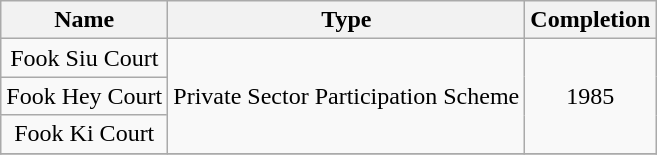<table class="wikitable" style="text-align: center">
<tr>
<th>Name</th>
<th>Type</th>
<th>Completion</th>
</tr>
<tr>
<td>Fook Siu Court</td>
<td rowspan="3">Private Sector Participation Scheme</td>
<td rowspan="3">1985</td>
</tr>
<tr>
<td>Fook Hey Court</td>
</tr>
<tr>
<td>Fook Ki Court</td>
</tr>
<tr>
</tr>
</table>
